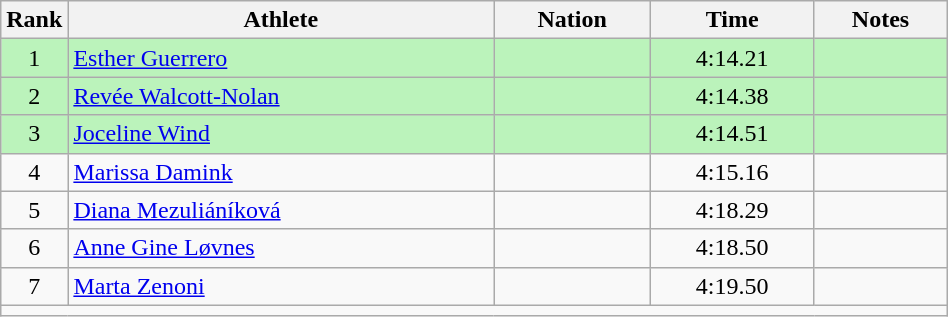<table class="wikitable sortable" style="text-align:center;width: 50%;">
<tr>
<th scope="col" style="width: 10px;">Rank</th>
<th scope="col">Athlete</th>
<th scope="col">Nation</th>
<th scope="col">Time</th>
<th scope="col">Notes</th>
</tr>
<tr bgcolor=bbf3bb>
<td>1</td>
<td align=left><a href='#'>Esther Guerrero</a></td>
<td align=left></td>
<td>4:14.21</td>
<td></td>
</tr>
<tr bgcolor=bbf3bb>
<td>2</td>
<td align=left><a href='#'>Revée Walcott-Nolan</a></td>
<td align=left></td>
<td>4:14.38</td>
<td></td>
</tr>
<tr bgcolor=bbf3bb>
<td>3</td>
<td align=left><a href='#'>Joceline Wind</a></td>
<td align=left></td>
<td>4:14.51</td>
<td></td>
</tr>
<tr>
<td>4</td>
<td align=left><a href='#'>Marissa Damink</a></td>
<td align=left></td>
<td>4:15.16</td>
<td></td>
</tr>
<tr>
<td>5</td>
<td align=left><a href='#'>Diana Mezuliáníková</a></td>
<td align=left></td>
<td>4:18.29</td>
<td></td>
</tr>
<tr>
<td>6</td>
<td align=left><a href='#'>Anne Gine Løvnes</a></td>
<td align=left></td>
<td>4:18.50</td>
<td></td>
</tr>
<tr>
<td>7</td>
<td align=left><a href='#'>Marta Zenoni</a></td>
<td align=left></td>
<td>4:19.50</td>
<td></td>
</tr>
<tr class="sortbottom">
<td colspan="5"></td>
</tr>
</table>
